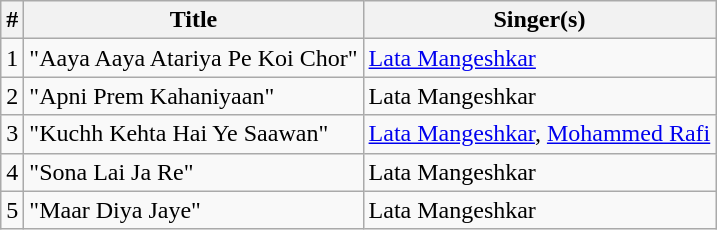<table class="wikitable">
<tr>
<th>#</th>
<th>Title</th>
<th>Singer(s)</th>
</tr>
<tr>
<td>1</td>
<td>"Aaya Aaya Atariya Pe Koi Chor"</td>
<td><a href='#'>Lata Mangeshkar</a></td>
</tr>
<tr>
<td>2</td>
<td>"Apni Prem Kahaniyaan"</td>
<td>Lata Mangeshkar</td>
</tr>
<tr>
<td>3</td>
<td>"Kuchh Kehta Hai Ye Saawan"</td>
<td><a href='#'>Lata Mangeshkar</a>, <a href='#'>Mohammed Rafi</a></td>
</tr>
<tr>
<td>4</td>
<td>"Sona Lai Ja Re"</td>
<td>Lata Mangeshkar</td>
</tr>
<tr>
<td>5</td>
<td>"Maar Diya Jaye"</td>
<td>Lata Mangeshkar</td>
</tr>
</table>
